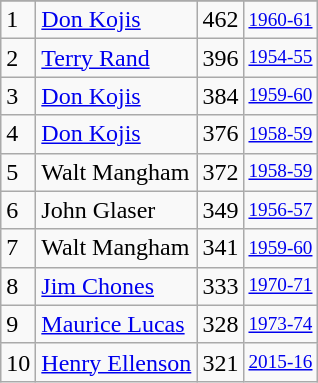<table class="wikitable">
<tr>
</tr>
<tr>
<td>1</td>
<td><a href='#'>Don Kojis</a></td>
<td>462</td>
<td style="font-size:80%;"><a href='#'>1960-61</a></td>
</tr>
<tr>
<td>2</td>
<td><a href='#'>Terry Rand</a></td>
<td>396</td>
<td style="font-size:80%;"><a href='#'>1954-55</a></td>
</tr>
<tr>
<td>3</td>
<td><a href='#'>Don Kojis</a></td>
<td>384</td>
<td style="font-size:80%;"><a href='#'>1959-60</a></td>
</tr>
<tr>
<td>4</td>
<td><a href='#'>Don Kojis</a></td>
<td>376</td>
<td style="font-size:80%;"><a href='#'>1958-59</a></td>
</tr>
<tr>
<td>5</td>
<td>Walt Mangham</td>
<td>372</td>
<td style="font-size:80%;"><a href='#'>1958-59</a></td>
</tr>
<tr>
<td>6</td>
<td>John Glaser</td>
<td>349</td>
<td style="font-size:80%;"><a href='#'>1956-57</a></td>
</tr>
<tr>
<td>7</td>
<td>Walt Mangham</td>
<td>341</td>
<td style="font-size:80%;"><a href='#'>1959-60</a></td>
</tr>
<tr>
<td>8</td>
<td><a href='#'>Jim Chones</a></td>
<td>333</td>
<td style="font-size:80%;"><a href='#'>1970-71</a></td>
</tr>
<tr>
<td>9</td>
<td><a href='#'>Maurice Lucas</a></td>
<td>328</td>
<td style="font-size:80%;"><a href='#'>1973-74</a></td>
</tr>
<tr>
<td>10</td>
<td><a href='#'>Henry Ellenson</a></td>
<td>321</td>
<td style="font-size:80%;"><a href='#'>2015-16</a></td>
</tr>
</table>
